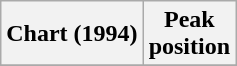<table class="wikitable sortable plainrowheaders">
<tr>
<th>Chart (1994)</th>
<th>Peak<br>position</th>
</tr>
<tr>
</tr>
</table>
